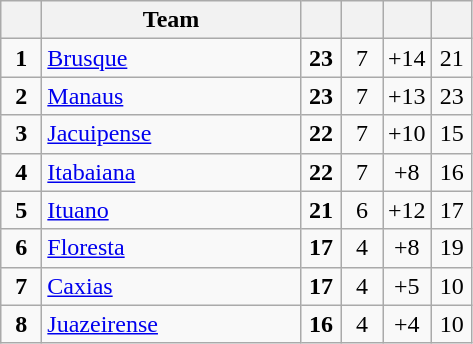<table class="wikitable" style="text-align: center;">
<tr>
<th width=20></th>
<th width=165>Team</th>
<th width=20></th>
<th width=20></th>
<th width=20></th>
<th width=20></th>
</tr>
<tr>
<td><strong>1</strong></td>
<td align=left> <a href='#'>Brusque</a></td>
<td><strong>23</strong></td>
<td>7</td>
<td>+14</td>
<td>21</td>
</tr>
<tr>
<td><strong>2</strong></td>
<td align=left> <a href='#'>Manaus</a></td>
<td><strong>23</strong></td>
<td>7</td>
<td>+13</td>
<td>23</td>
</tr>
<tr>
<td><strong>3</strong></td>
<td align=left> <a href='#'>Jacuipense</a></td>
<td><strong>22</strong></td>
<td>7</td>
<td>+10</td>
<td>15</td>
</tr>
<tr>
<td><strong>4</strong></td>
<td align=left> <a href='#'>Itabaiana</a></td>
<td><strong>22</strong></td>
<td>7</td>
<td>+8</td>
<td>16</td>
</tr>
<tr>
<td><strong>5</strong></td>
<td align=left> <a href='#'>Ituano</a></td>
<td><strong>21</strong></td>
<td>6</td>
<td>+12</td>
<td>17</td>
</tr>
<tr>
<td><strong>6</strong></td>
<td align=left> <a href='#'>Floresta</a></td>
<td><strong>17</strong></td>
<td>4</td>
<td>+8</td>
<td>19</td>
</tr>
<tr>
<td><strong>7</strong></td>
<td align=left> <a href='#'>Caxias</a></td>
<td><strong>17</strong></td>
<td>4</td>
<td>+5</td>
<td>10</td>
</tr>
<tr>
<td><strong>8</strong></td>
<td align=left> <a href='#'>Juazeirense</a></td>
<td><strong>16</strong></td>
<td>4</td>
<td>+4</td>
<td>10</td>
</tr>
</table>
